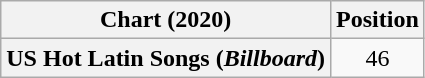<table class="wikitable plainrowheaders" style="text-align:center">
<tr>
<th scope="col">Chart (2020)</th>
<th scope="col">Position</th>
</tr>
<tr>
<th scope="row">US Hot Latin Songs (<em>Billboard</em>)</th>
<td>46</td>
</tr>
</table>
